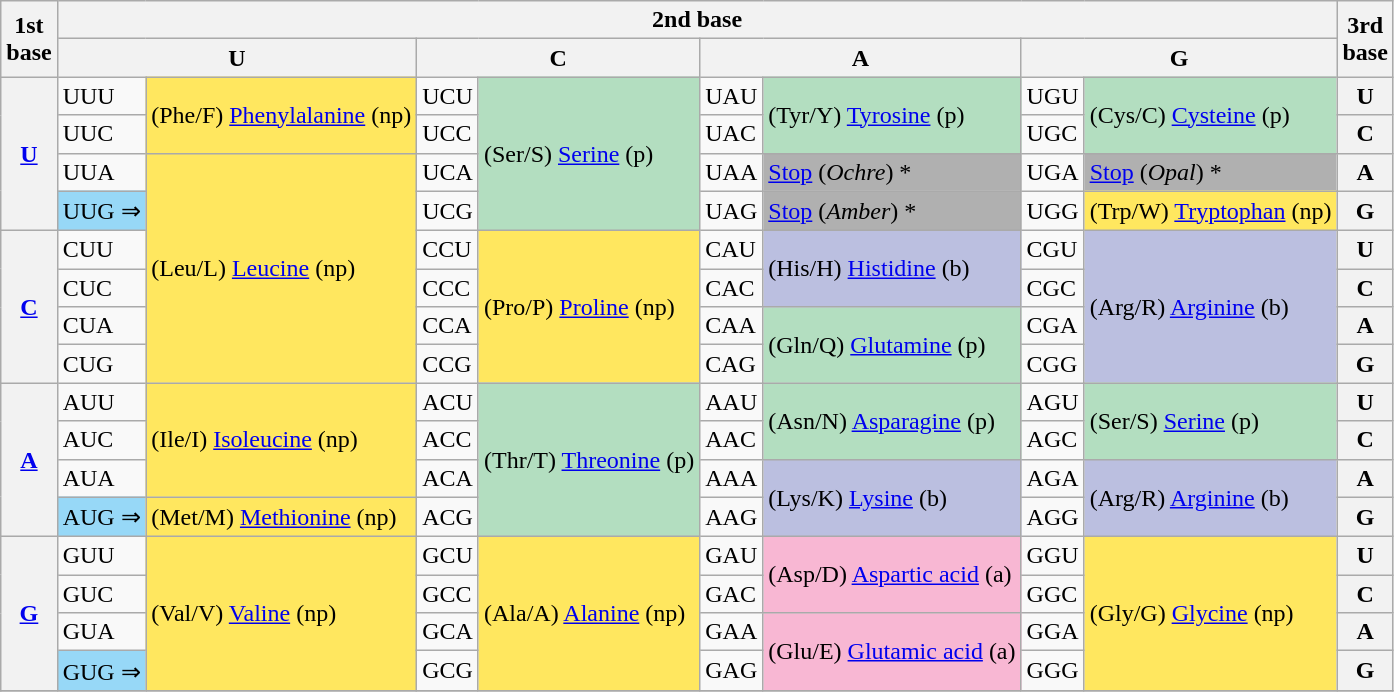<table class="wikitable">
<tr>
<th rowspan=2>1st<br>base</th>
<th colspan=8>2nd base</th>
<th rowspan=2>3rd<br>base</th>
</tr>
<tr>
<th colspan=2 style="width:150px;">U</th>
<th colspan=2 style="width:150px;">C</th>
<th colspan=2 style="width:150px;">A</th>
<th colspan=2 style="width:150px;">G</th>
</tr>
<tr>
<th rowspan=4><a href='#'>U</a></th>
<td>UUU</td>
<td rowspan=2 style="background-color:#ffe75f">(Phe/F) <a href='#'>Phenylalanine</a> (np)</td>
<td>UCU</td>
<td rowspan=4 style="background-color:#b3dec0">(Ser/S) <a href='#'>Serine</a> (p)</td>
<td>UAU</td>
<td rowspan=2 style="background-color:#b3dec0">(Tyr/Y) <a href='#'>Tyrosine</a> (p)</td>
<td>UGU</td>
<td rowspan=2 style="background-color:#b3dec0">(Cys/C) <a href='#'>Cysteine</a> (p)</td>
<th>U</th>
</tr>
<tr>
<td>UUC</td>
<td>UCC</td>
<td>UAC</td>
<td>UGC</td>
<th>C</th>
</tr>
<tr>
<td>UUA</td>
<td rowspan=6 style="background-color:#ffe75f">(Leu/L) <a href='#'>Leucine</a> (np)</td>
<td>UCA</td>
<td>UAA</td>
<td style="background-color:#B0B0B0;"><a href='#'>Stop</a> (<em>Ochre</em>) *</td>
<td>UGA</td>
<td style="background-color:#B0B0B0;"><a href='#'>Stop</a> (<em>Opal</em>) *</td>
<th>A</th>
</tr>
<tr>
<td style="background-color:#97D8F7;">UUG ⇒</td>
<td>UCG</td>
<td>UAG</td>
<td style="background-color:#B0B0B0;"><a href='#'>Stop</a> (<em>Amber</em>) *</td>
<td>UGG</td>
<td style="background-color:#ffe75f;">(Trp/W) <a href='#'>Tryptophan</a> (np)</td>
<th>G</th>
</tr>
<tr>
<th rowspan="4"><a href='#'>C</a></th>
<td>CUU</td>
<td>CCU</td>
<td rowspan=4 style="background-color:#ffe75f">(Pro/P) <a href='#'>Proline</a> (np)</td>
<td>CAU</td>
<td rowspan=2 style="background-color:#bbbfe0">(His/H) <a href='#'>Histidine</a> (b)</td>
<td>CGU</td>
<td rowspan=4 style="background-color:#bbbfe0">(Arg/R) <a href='#'>Arginine</a> (b)</td>
<th>U</th>
</tr>
<tr>
<td>CUC</td>
<td>CCC</td>
<td>CAC</td>
<td>CGC</td>
<th>C</th>
</tr>
<tr>
<td>CUA</td>
<td>CCA</td>
<td>CAA</td>
<td rowspan=2 style="background-color:#b3dec0">(Gln/Q) <a href='#'>Glutamine</a> (p)</td>
<td>CGA</td>
<th>A</th>
</tr>
<tr>
<td>CUG</td>
<td>CCG</td>
<td>CAG</td>
<td>CGG</td>
<th>G</th>
</tr>
<tr>
<th rowspan="4"><a href='#'>A</a></th>
<td>AUU</td>
<td rowspan=3 style="background-color:#ffe75f">(Ile/I) <a href='#'>Isoleucine</a> (np)</td>
<td>ACU</td>
<td rowspan=4 style="background-color:#b3dec0">(Thr/T) <a href='#'>Threonine</a> (p)</td>
<td>AAU</td>
<td rowspan=2 style="background-color:#b3dec0">(Asn/N) <a href='#'>Asparagine</a> (p)</td>
<td>AGU</td>
<td rowspan=2 style="background-color:#b3dec0">(Ser/S) <a href='#'>Serine</a> (p)</td>
<th>U</th>
</tr>
<tr>
<td>AUC</td>
<td>ACC</td>
<td>AAC</td>
<td>AGC</td>
<th>C</th>
</tr>
<tr>
<td>AUA</td>
<td>ACA</td>
<td>AAA</td>
<td rowspan=2 style="background-color:#bbbfe0">(Lys/K) <a href='#'>Lysine</a> (b)</td>
<td>AGA</td>
<td rowspan=2 style="background-color:#bbbfe0">(Arg/R) <a href='#'>Arginine</a> (b)</td>
<th>A</th>
</tr>
<tr>
<td style="background-color:#97D8F7;">AUG ⇒</td>
<td style="background-color:#ffe75f;">(Met/M) <a href='#'>Methionine</a> (np)</td>
<td>ACG</td>
<td>AAG</td>
<td>AGG</td>
<th>G</th>
</tr>
<tr>
<th rowspan="4"><a href='#'>G</a></th>
<td>GUU</td>
<td rowspan=4 style="background-color:#ffe75f">(Val/V) <a href='#'>Valine</a> (np)</td>
<td>GCU</td>
<td rowspan=4 style="background-color:#ffe75f">(Ala/A) <a href='#'>Alanine</a> (np)</td>
<td>GAU</td>
<td rowspan=2 style="background-color:#f8b7d3">(Asp/D) <a href='#'>Aspartic acid</a> (a)</td>
<td>GGU</td>
<td rowspan=4 style="background-color:#ffe75f">(Gly/G) <a href='#'>Glycine</a> (np)</td>
<th>U</th>
</tr>
<tr>
<td>GUC</td>
<td>GCC</td>
<td>GAC</td>
<td>GGC</td>
<th>C</th>
</tr>
<tr>
<td>GUA</td>
<td>GCA</td>
<td>GAA</td>
<td rowspan=2 style="background-color:#f8b7d3">(Glu/E) <a href='#'>Glutamic acid</a> (a)</td>
<td>GGA</td>
<th>A</th>
</tr>
<tr>
<td style="background-color:#97D8F7;">GUG ⇒</td>
<td>GCG</td>
<td>GAG</td>
<td>GGG</td>
<th>G</th>
</tr>
<tr>
</tr>
</table>
